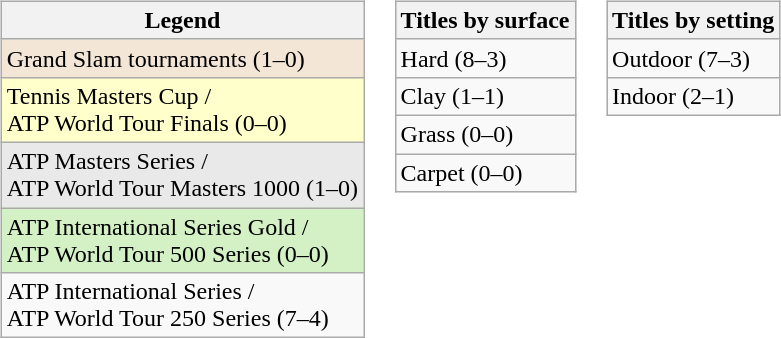<table>
<tr valign="top">
<td><br><table class="wikitable sortable">
<tr>
<th>Legend</th>
</tr>
<tr style="background:#f3e6d7;">
<td>Grand Slam tournaments (1–0)</td>
</tr>
<tr style="background:#ffffcc;">
<td>Tennis Masters Cup / <br>ATP World Tour Finals (0–0)</td>
</tr>
<tr style="background:#e9e9e9;">
<td>ATP Masters Series / <br>ATP World Tour Masters 1000 (1–0)</td>
</tr>
<tr style="background:#d4f1c5;">
<td>ATP International Series Gold / <br>ATP World Tour 500 Series (0–0)</td>
</tr>
<tr>
<td>ATP International Series / <br>ATP World Tour 250 Series (7–4)</td>
</tr>
</table>
</td>
<td><br><table class="wikitable sortable">
<tr>
<th>Titles by surface</th>
</tr>
<tr>
<td>Hard (8–3)</td>
</tr>
<tr>
<td>Clay (1–1)</td>
</tr>
<tr>
<td>Grass (0–0)</td>
</tr>
<tr>
<td>Carpet (0–0)</td>
</tr>
</table>
</td>
<td><br><table class="wikitable sortable">
<tr>
<th>Titles by setting</th>
</tr>
<tr>
<td>Outdoor (7–3)</td>
</tr>
<tr>
<td>Indoor (2–1)</td>
</tr>
</table>
</td>
</tr>
</table>
